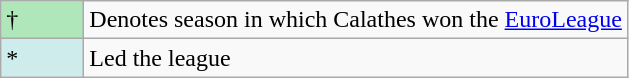<table class="wikitable">
<tr>
<td style="background:#AFE6BA; width:3em;">†</td>
<td>Denotes season in which Calathes won the <a href='#'>EuroLeague</a></td>
</tr>
<tr>
<td style="background:#CFECEC; width:1em">*</td>
<td>Led the league</td>
</tr>
</table>
